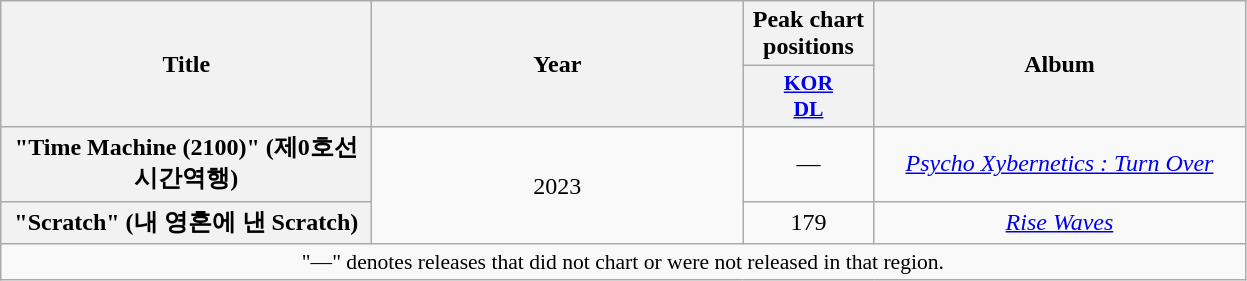<table class="wikitable plainrowheaders" style="text-align:center;">
<tr>
<th rowspan="2" scope="col" style="width:15em;">Title</th>
<th rowspan="2" scope="col" style="width:15em;">Year</th>
<th scope="col" style="width:5em;">Peak chart positions</th>
<th rowspan="2" scope="col" style="width:15em;">Album</th>
</tr>
<tr>
<th scope="col" style="width:3em;font-size:90%;"><a href='#'>KOR<br>DL</a><br></th>
</tr>
<tr>
<th scope="row">"Time Machine (2100)" (제0호선 시간역행)</th>
<td rowspan="2">2023</td>
<td>—</td>
<td><em><a href='#'>Psycho Xybernetics : Turn Over</a></em></td>
</tr>
<tr>
<th scope="row">"Scratch" (내 영혼에 낸 Scratch)</th>
<td>179</td>
<td><em><a href='#'>Rise Waves</a></em></td>
</tr>
<tr>
<td colspan="5" style="font-size:90%">"—" denotes releases that did not chart or were not released in that region.</td>
</tr>
</table>
